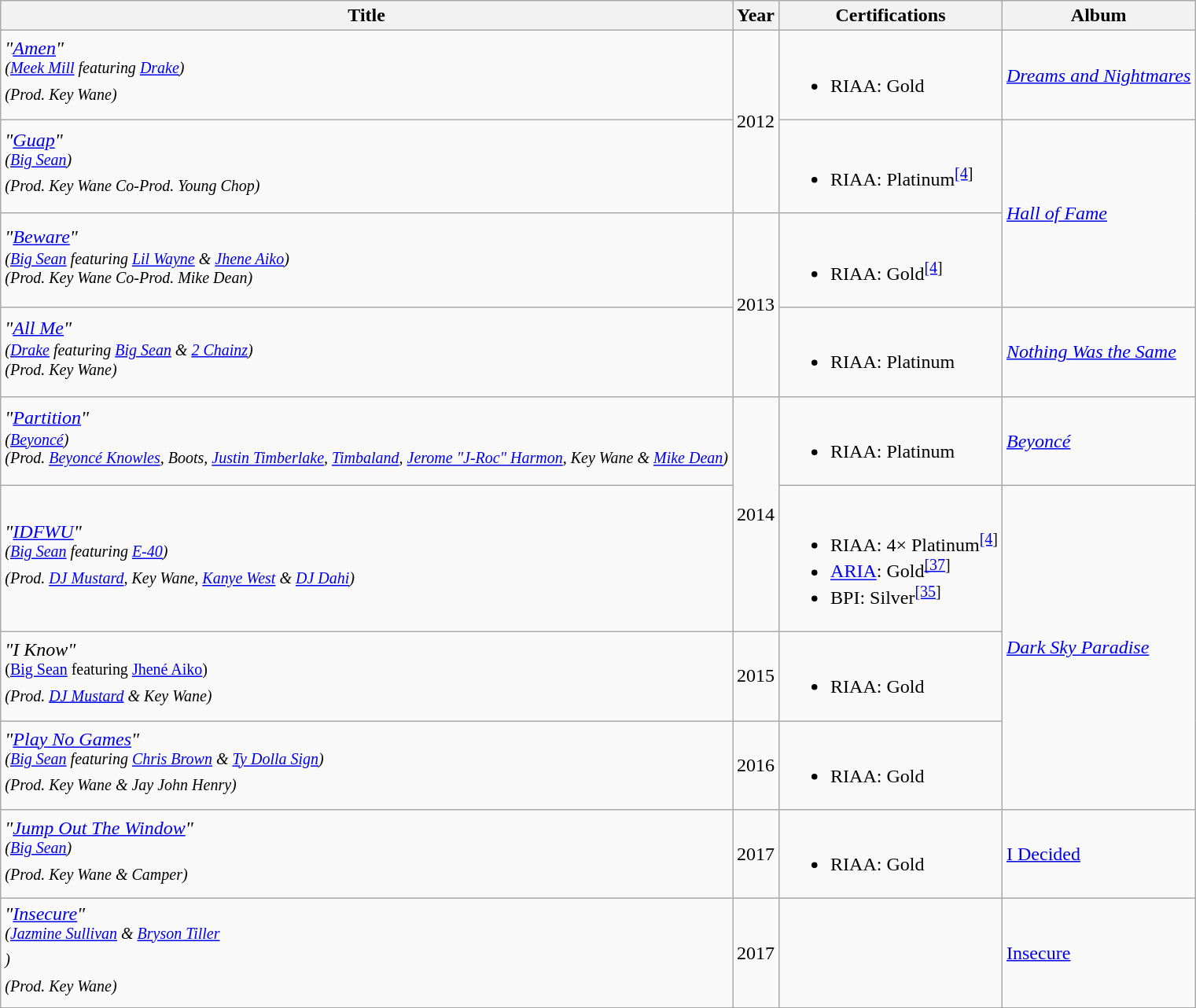<table class="wikitable">
<tr>
<th>Title</th>
<th>Year</th>
<th>Certifications</th>
<th>Album</th>
</tr>
<tr>
<td><em>"<a href='#'>Amen</a>"</em><br><sup><em>(<a href='#'>Meek Mill</a> featuring <a href='#'>Drake</a>)</em></sup><br><em><sup>(Prod. Key Wane)</sup></em></td>
<td rowspan="2">2012</td>
<td><br><ul><li>RIAA: Gold</li></ul></td>
<td><em><a href='#'>Dreams and Nightmares</a></em></td>
</tr>
<tr>
<td><em>"<a href='#'>Guap</a>"</em><br><sup><em>(<a href='#'>Big Sean</a>)</em></sup><br><sup><em>(Prod. Key Wane Co-Prod. Young Chop)</em></sup></td>
<td><br><ul><li>RIAA: Platinum<sup><a href='#'>[4</a>]</sup></li></ul></td>
<td rowspan="2"><em><a href='#'>Hall of Fame</a></em></td>
</tr>
<tr>
<td><em>"<a href='#'>Beware</a>"<br><small>(<a href='#'>Big Sean</a> featuring <a href='#'>Lil Wayne</a> & <a href='#'>Jhene Aiko</a>)</small></em><br><em><sup>(Prod. Key Wane Co-Prod. Mike Dean)</sup></em></td>
<td rowspan="2">2013</td>
<td><br><ul><li>RIAA: Gold<sup><a href='#'>[4</a>]</sup></li></ul></td>
</tr>
<tr>
<td><em>"<a href='#'>All Me</a>"<br><small>(<a href='#'>Drake</a> featuring <a href='#'>Big Sean</a> & <a href='#'>2 Chainz</a>)</small></em><br><em><sup>(Prod. Key Wane)</sup></em></td>
<td><br><ul><li>RIAA: Platinum</li></ul></td>
<td><em><a href='#'>Nothing Was the Same</a></em></td>
</tr>
<tr>
<td><em>"<a href='#'>Partition</a>"  <br><small>(<a href='#'>Beyoncé</a>)</small></em><br><em><sup>(Prod. <a href='#'>Beyoncé Knowles</a>, Boots, <a href='#'>Justin Timberlake</a>, <a href='#'>Timbaland</a>, <a href='#'>Jerome "J-Roc" Harmon</a>, Key Wane & <a href='#'>Mike Dean</a>)</sup></em></td>
<td rowspan="2">2014</td>
<td><br><ul><li>RIAA: Platinum</li></ul></td>
<td><em><a href='#'>Beyoncé</a></em></td>
</tr>
<tr>
<td><em>"<a href='#'>IDFWU</a>"</em><br><sup><em>(<a href='#'>Big Sean</a> featuring <a href='#'>E-40</a>)</em></sup><br><em><sup>(Prod. <a href='#'>DJ Mustard</a>, Key Wane, <a href='#'>Kanye West</a> & <a href='#'>DJ Dahi</a>)</sup></em></td>
<td><br><ul><li>RIAA: 4× Platinum<sup><a href='#'>[4</a>]</sup></li><li><a href='#'>ARIA</a>: Gold<sup><a href='#'>[37</a>]</sup></li><li>BPI: Silver<sup><a href='#'>[35</a>]</sup></li></ul></td>
<td rowspan="3"><em><a href='#'>Dark Sky Paradise</a></em></td>
</tr>
<tr>
<td><em>"I Know"</em><br><sup>(<a href='#'>Big Sean</a> featuring <a href='#'>Jhené Aiko</a>)</sup><br><em><sup>(Prod. <a href='#'>DJ Mustard</a> & Key Wane)</sup></em></td>
<td>2015</td>
<td><br><ul><li>RIAA: Gold</li></ul></td>
</tr>
<tr>
<td><em>"<a href='#'>Play No Games</a>"</em><br><sup><em>(<a href='#'>Big Sean</a> featuring <a href='#'>Chris Brown</a> & <a href='#'>Ty Dolla Sign</a>)</em></sup><br><em><sup>(Prod. Key Wane & Jay John Henry)</sup></em></td>
<td>2016</td>
<td><br><ul><li>RIAA: Gold</li></ul></td>
</tr>
<tr>
<td><em>"<a href='#'>Jump Out The Window</a>"</em><br><sup><em>(<a href='#'>Big Sean</a>)</em></sup><br><em><sup>(Prod. Key Wane & Camper)</sup></em></td>
<td>2017</td>
<td><br><ul><li>RIAA: Gold</li></ul></td>
<td><a href='#'>I Decided</a></td>
</tr>
<tr>
<td><em>"<a href='#'>Insecure</a>"</em><br><sup><em>(<a href='#'>Jazmine Sullivan</a> & <a href='#'>Bryson Tiller</a></em></sup><br><sup><em>)</em></sup><br><em><sup>(Prod. Key Wane)</sup></em></td>
<td>2017</td>
<td></td>
<td><a href='#'>Insecure</a></td>
</tr>
</table>
